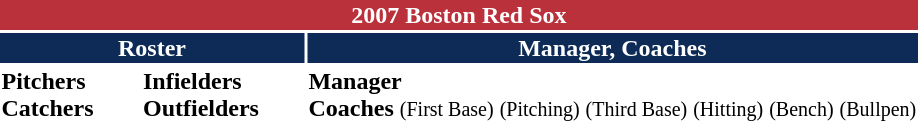<table class="toccolours" style="text-align: left;">
<tr>
<th colspan="10" style="background-color: #ba313c; color: #FFFFFF; text-align: center;">2007 Boston Red Sox</th>
</tr>
<tr>
<td colspan="4" style="background-color: #0d2b56; color: #FFFFFF; text-align: center;"><strong>Roster</strong></td>
<td colspan="1" style="background-color: #0d2b56; color: #FFFFFF; text-align: center;"><strong>Manager, Coaches</strong></td>
</tr>
<tr>
<td valign="top"><strong>Pitchers</strong><br>



















<strong>Catchers</strong>


</td>
<td width="25px"></td>
<td valign="top"><strong>Infielders</strong><br>



 




<strong>Outfielders</strong>







</td>
<td width="25px"></td>
<td valign="top"><strong>Manager</strong><br> 
<strong>Coaches</strong>
 <small>(First Base)</small>
 <small>(Pitching)</small>
 <small>(Third Base)</small>
 <small>(Hitting)</small>
 <small>(Bench)</small>
 <small>(Bullpen)</small></td>
</tr>
</table>
